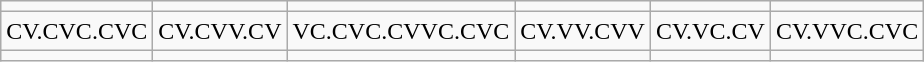<table class="wikitable">
<tr>
<td></td>
<td></td>
<td></td>
<td></td>
<td></td>
<td></td>
</tr>
<tr>
<td>CV.CVC.CVC</td>
<td>CV.CVV.CV</td>
<td>VC.CVC.CVVC.CVC</td>
<td>CV.VV.CVV</td>
<td>CV.VC.CV</td>
<td>CV.VVC.CVC</td>
</tr>
<tr>
<td></td>
<td></td>
<td></td>
<td></td>
<td></td>
<td></td>
</tr>
</table>
